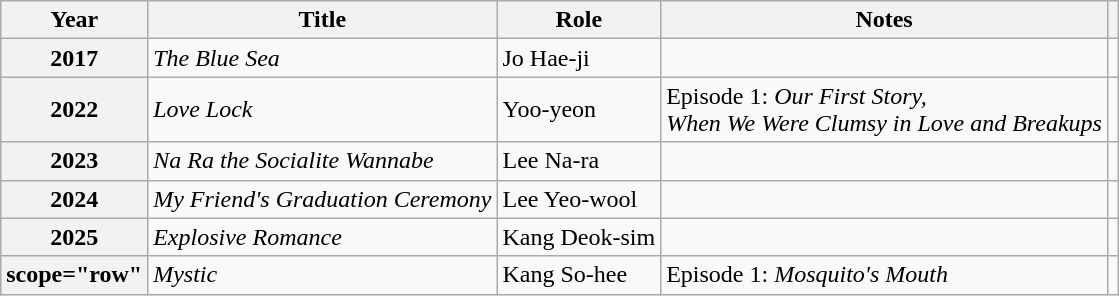<table class="wikitable plainrowheaders">
<tr>
<th scope="col">Year</th>
<th scope="col">Title</th>
<th scope="col">Role</th>
<th scope="col">Notes</th>
<th scope="col"></th>
</tr>
<tr>
<th scope="row">2017</th>
<td><em>The Blue Sea</em></td>
<td>Jo Hae-ji</td>
<td></td>
<td style="text-align:center"></td>
</tr>
<tr>
<th scope="row">2022</th>
<td><em>Love Lock</em></td>
<td>Yoo-yeon</td>
<td>Episode 1: <em>Our First Story,<br>When We Were Clumsy in Love and Breakups</em></td>
<td style="text-align:center"></td>
</tr>
<tr>
<th scope="row">2023</th>
<td><em>Na Ra the Socialite Wannabe</em></td>
<td>Lee Na-ra</td>
<td></td>
<td style="text-align:center"></td>
</tr>
<tr>
<th scope="row">2024</th>
<td><em>My Friend's Graduation Ceremony</em></td>
<td>Lee Yeo-wool</td>
<td></td>
<td style="text-align:center"></td>
</tr>
<tr>
<th scope="row">2025</th>
<td><em>Explosive Romance</em></td>
<td>Kang Deok-sim</td>
<td></td>
<td style="text-align:center"></td>
</tr>
<tr>
<th>scope="row" </th>
<td><em>Mystic</em></td>
<td>Kang So-hee</td>
<td>Episode 1: <em>Mosquito's Mouth</em></td>
<td style="text-align:center"></td>
</tr>
</table>
